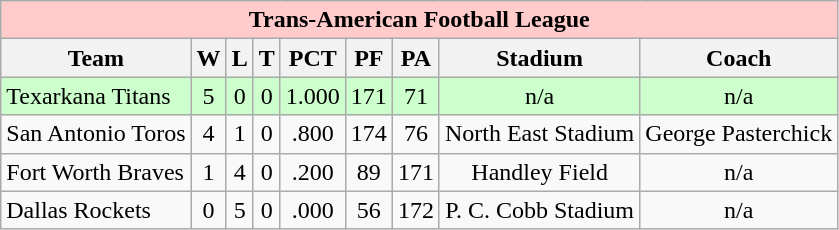<table class="wikitable">
<tr style="background:#ffcbcb;">
<td colspan="9" style="text-align:center;"><strong>Trans-American Football League</strong></td>
</tr>
<tr style="background:#efefef;">
<th>Team</th>
<th>W</th>
<th>L</th>
<th>T</th>
<th>PCT</th>
<th>PF</th>
<th>PA</th>
<th>Stadium</th>
<th>Coach</th>
</tr>
<tr style="text-align:center; background:#cfc;">
<td align="left">Texarkana Titans</td>
<td>5</td>
<td>0</td>
<td>0</td>
<td>1.000</td>
<td>171</td>
<td>71</td>
<td>n/a</td>
<td>n/a</td>
</tr>
<tr style="text-align:center;">
<td align="left">San Antonio Toros</td>
<td>4</td>
<td>1</td>
<td>0</td>
<td>.800</td>
<td>174</td>
<td>76</td>
<td>North East Stadium</td>
<td>George Pasterchick</td>
</tr>
<tr style="text-align:center;">
<td align="left">Fort Worth Braves</td>
<td>1</td>
<td>4</td>
<td>0</td>
<td>.200</td>
<td>89</td>
<td>171</td>
<td>Handley Field</td>
<td>n/a</td>
</tr>
<tr style="text-align:center;">
<td align="left">Dallas Rockets</td>
<td>0</td>
<td>5</td>
<td>0</td>
<td>.000</td>
<td>56</td>
<td>172</td>
<td>P. C. Cobb Stadium</td>
<td>n/a</td>
</tr>
</table>
